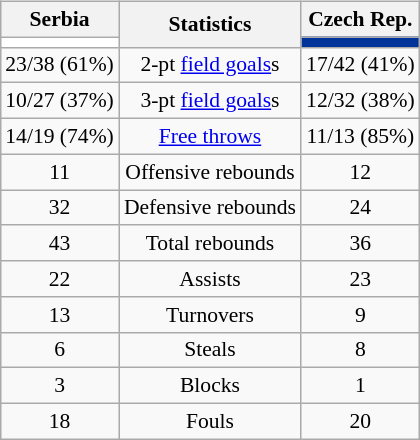<table style="width:100%;">
<tr>
<td valign=top align=right width=33%><br>













</td>
<td style="vertical-align:top; align:center; width:33%;"><br><table style="width:100%;">
<tr>
<td style="width=50%;"></td>
<td></td>
<td style="width=50%;"></td>
</tr>
</table>
<table class="wikitable" style="font-size:90%; text-align:center; margin:auto;" align=center>
<tr>
<th>Serbia</th>
<th rowspan=2>Statistics</th>
<th>Czech Rep.</th>
</tr>
<tr>
<td style="background:#FFFFFF;"></td>
<td style="background:#003399;"></td>
</tr>
<tr>
<td>23/38 (61%)</td>
<td>2-pt <a href='#'>field goals</a>s</td>
<td>17/42 (41%)</td>
</tr>
<tr>
<td>10/27 (37%)</td>
<td>3-pt <a href='#'>field goals</a>s</td>
<td>12/32 (38%)</td>
</tr>
<tr>
<td>14/19 (74%)</td>
<td><a href='#'>Free throws</a></td>
<td>11/13 (85%)</td>
</tr>
<tr>
<td>11</td>
<td>Offensive rebounds</td>
<td>12</td>
</tr>
<tr>
<td>32</td>
<td>Defensive rebounds</td>
<td>24</td>
</tr>
<tr>
<td>43</td>
<td>Total rebounds</td>
<td>36</td>
</tr>
<tr>
<td>22</td>
<td>Assists</td>
<td>23</td>
</tr>
<tr>
<td>13</td>
<td>Turnovers</td>
<td>9</td>
</tr>
<tr>
<td>6</td>
<td>Steals</td>
<td>8</td>
</tr>
<tr>
<td>3</td>
<td>Blocks</td>
<td>1</td>
</tr>
<tr>
<td>18</td>
<td>Fouls</td>
<td>20</td>
</tr>
</table>
</td>
<td style="vertical-align:top; align:left; width:33%;"><br>













</td>
</tr>
</table>
